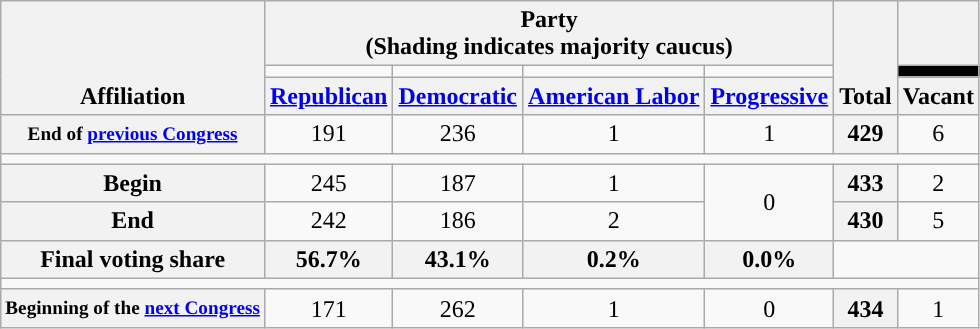<table class=wikitable style="text-align:center">
<tr style="vertical-align:bottom;">
<th rowspan=3>Affiliation</th>
<th colspan=4>Party <div>(Shading indicates majority caucus)</div></th>
<th rowspan=3>Total</th>
<th></th>
</tr>
<tr>
<td style="background-color:"></td>
<td style="background-color:"></td>
<td style="background-color:"></td>
<td style="background-color:"></td>
<td style="background-color:black"></td>
</tr>
<tr style="height:5px">
<th><a href='#'>Republican</a></th>
<th><a href='#'>Democratic</a></th>
<th><a href='#'>American Labor</a></th>
<th><a href='#'>Progressive</a></th>
<th>Vacant</th>
</tr>
<tr>
<th nowrap style="font-size:80%">End of <a href='#'>previous Congress</a></th>
<td>191</td>
<td>236</td>
<td>1</td>
<td>1</td>
<th>429</th>
<td>6</td>
</tr>
<tr>
<td colspan=7></td>
</tr>
<tr>
<th nowrap>Begin</th>
<td>245</td>
<td>187</td>
<td>1</td>
<td rowspan=2>0</td>
<th>433</th>
<td>2</td>
</tr>
<tr>
<th nowrap>End</th>
<td>242</td>
<td>186</td>
<td>2</td>
<th>430</th>
<td>5</td>
</tr>
<tr>
<th>Final voting share</th>
<th>56.7% </th>
<th>43.1% </th>
<th>0.2% </th>
<th>0.0% </th>
<td colspan=2></td>
</tr>
<tr>
<td colspan=7></td>
</tr>
<tr>
<th nowrap style="font-size:80%">Beginning of the <a href='#'>next Congress</a></th>
<td>171</td>
<td>262</td>
<td>1</td>
<td>0</td>
<th>434</th>
<td>1</td>
</tr>
</table>
